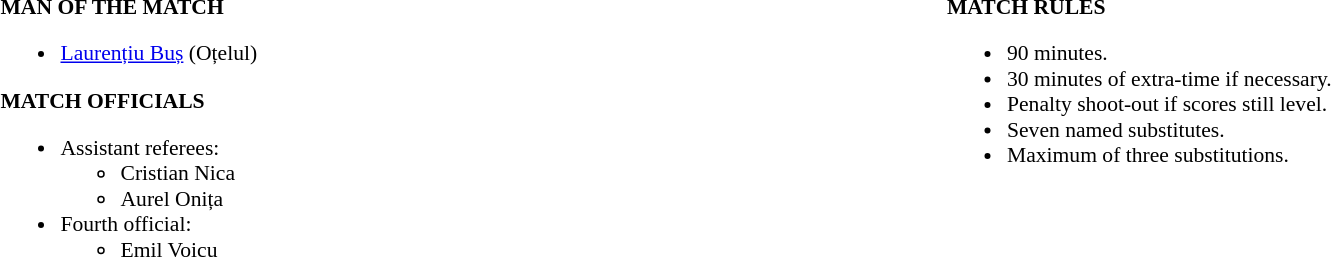<table width=100% style="font-size: 90%">
<tr>
<td width=50% valign=top><br><strong>MAN OF THE MATCH</strong><ul><li> <a href='#'>Laurențiu Buș</a> (Oțelul)</li></ul><strong>MATCH OFFICIALS</strong><ul><li>Assistant referees:<ul><li>Cristian Nica</li><li>Aurel Onița</li></ul></li><li>Fourth official:<ul><li>Emil Voicu</li></ul></li></ul></td>
<td width=50% valign=top><br><strong>MATCH RULES</strong><ul><li>90 minutes.</li><li>30 minutes of extra-time if necessary.</li><li>Penalty shoot-out if scores still level.</li><li>Seven named substitutes.</li><li>Maximum of three substitutions.</li></ul></td>
</tr>
</table>
